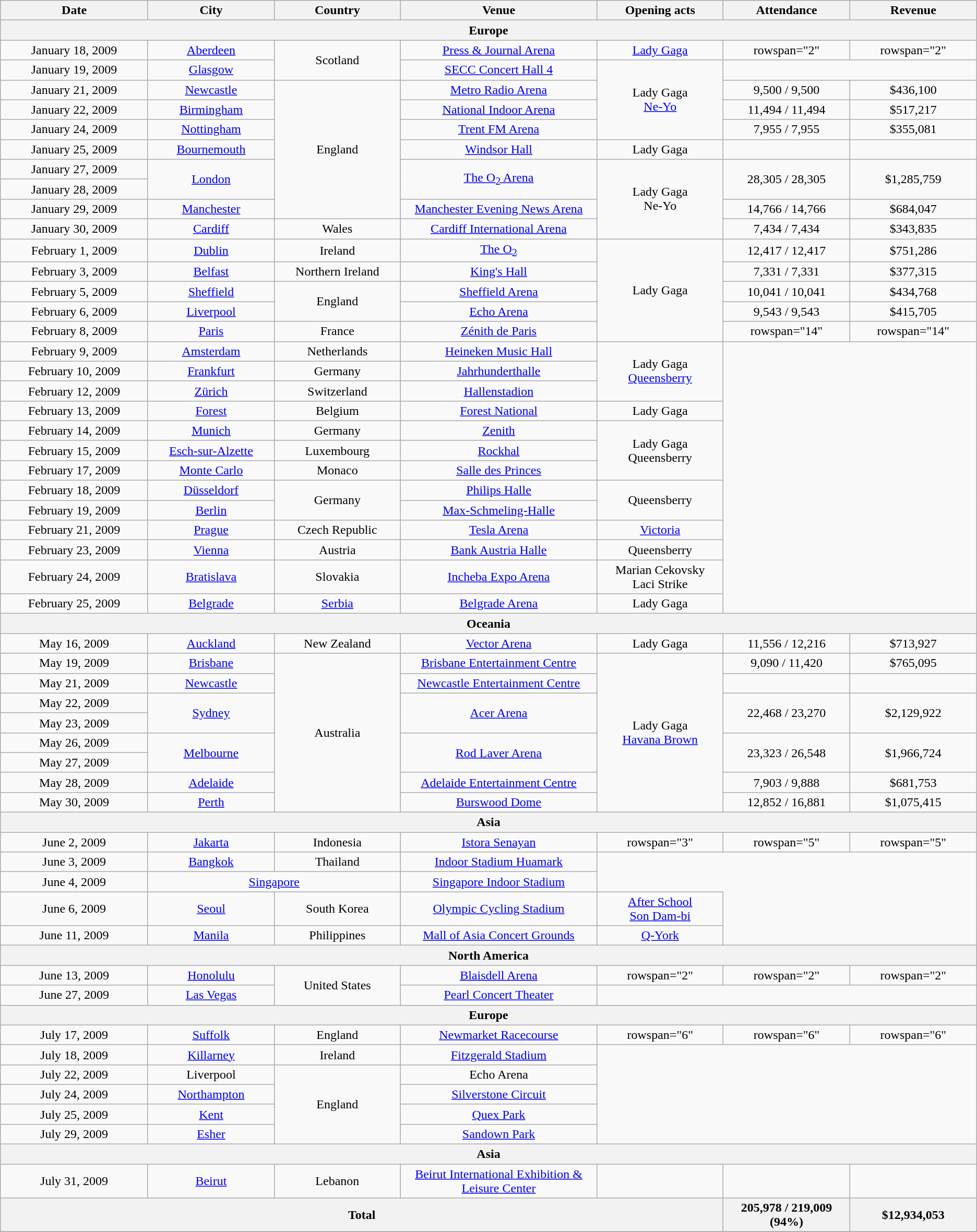<table class="wikitable" style="text-align:center;">
<tr>
<th scope="col" style="width:12em;">Date</th>
<th scope="col" style="width:10em;">City</th>
<th scope="col" style="width:10em;">Country</th>
<th scope="col" style="width:16em;">Venue</th>
<th scope="col" style="width:10em;">Opening acts</th>
<th scope="col" style="width:10em;">Attendance</th>
<th scope="col" style="width:10em;">Revenue</th>
</tr>
<tr>
<th colspan="7">Europe</th>
</tr>
<tr>
<td>January 18, 2009</td>
<td><a href='#'>Aberdeen</a></td>
<td rowspan="2">Scotland</td>
<td><a href='#'>Press & Journal Arena</a></td>
<td><a href='#'>Lady Gaga</a></td>
<td>rowspan="2" </td>
<td>rowspan="2" </td>
</tr>
<tr>
<td>January 19, 2009</td>
<td><a href='#'>Glasgow</a></td>
<td><a href='#'>SECC Concert Hall 4</a></td>
<td rowspan="4">Lady Gaga<br><a href='#'>Ne-Yo</a></td>
</tr>
<tr>
<td>January 21, 2009</td>
<td><a href='#'>Newcastle</a></td>
<td rowspan="7">England</td>
<td><a href='#'>Metro Radio Arena</a></td>
<td>9,500 / 9,500</td>
<td>$436,100</td>
</tr>
<tr>
<td>January 22, 2009</td>
<td><a href='#'>Birmingham</a></td>
<td><a href='#'>National Indoor Arena</a></td>
<td>11,494 / 11,494</td>
<td>$517,217</td>
</tr>
<tr>
<td>January 24, 2009</td>
<td><a href='#'>Nottingham</a></td>
<td><a href='#'>Trent FM Arena</a></td>
<td>7,955 / 7,955</td>
<td>$355,081</td>
</tr>
<tr>
<td>January 25, 2009</td>
<td><a href='#'>Bournemouth</a></td>
<td><a href='#'>Windsor Hall</a></td>
<td>Lady Gaga</td>
<td></td>
<td></td>
</tr>
<tr>
<td>January 27, 2009</td>
<td rowspan="2"><a href='#'>London</a></td>
<td rowspan="2"><a href='#'>The O<sub>2</sub> Arena</a></td>
<td rowspan="4">Lady Gaga<br>Ne-Yo</td>
<td rowspan="2">28,305 / 28,305</td>
<td rowspan="2">$1,285,759</td>
</tr>
<tr>
<td>January 28, 2009</td>
</tr>
<tr>
<td>January 29, 2009</td>
<td><a href='#'>Manchester</a></td>
<td><a href='#'>Manchester Evening News Arena</a></td>
<td>14,766 / 14,766</td>
<td>$684,047</td>
</tr>
<tr>
<td>January 30, 2009</td>
<td><a href='#'>Cardiff</a></td>
<td>Wales</td>
<td><a href='#'>Cardiff International Arena</a></td>
<td>7,434 / 7,434</td>
<td>$343,835</td>
</tr>
<tr>
<td>February 1, 2009</td>
<td><a href='#'>Dublin</a></td>
<td>Ireland</td>
<td><a href='#'>The O<sub>2</sub></a></td>
<td rowspan="5">Lady Gaga</td>
<td>12,417 / 12,417</td>
<td>$751,286</td>
</tr>
<tr>
<td>February 3, 2009</td>
<td><a href='#'>Belfast</a></td>
<td>Northern Ireland</td>
<td><a href='#'>King's Hall</a></td>
<td>7,331  / 7,331</td>
<td>$377,315</td>
</tr>
<tr>
<td>February 5, 2009</td>
<td><a href='#'>Sheffield</a></td>
<td rowspan="2">England</td>
<td><a href='#'>Sheffield Arena</a></td>
<td>10,041 / 10,041</td>
<td>$434,768</td>
</tr>
<tr>
<td>February 6, 2009</td>
<td><a href='#'>Liverpool</a></td>
<td><a href='#'>Echo Arena</a></td>
<td>9,543 / 9,543</td>
<td>$415,705</td>
</tr>
<tr>
<td>February 8, 2009</td>
<td><a href='#'>Paris</a></td>
<td>France</td>
<td><a href='#'>Zénith de Paris</a></td>
<td>rowspan="14" </td>
<td>rowspan="14" </td>
</tr>
<tr>
<td>February 9, 2009</td>
<td><a href='#'>Amsterdam</a></td>
<td>Netherlands</td>
<td><a href='#'>Heineken Music Hall</a></td>
<td rowspan="3">Lady Gaga<br><a href='#'>Queensberry</a></td>
</tr>
<tr>
<td>February 10, 2009</td>
<td><a href='#'>Frankfurt</a></td>
<td>Germany</td>
<td><a href='#'>Jahrhunderthalle</a></td>
</tr>
<tr>
<td>February 12, 2009</td>
<td><a href='#'>Zürich</a></td>
<td>Switzerland</td>
<td><a href='#'>Hallenstadion</a></td>
</tr>
<tr>
<td>February 13, 2009</td>
<td><a href='#'>Forest</a></td>
<td>Belgium</td>
<td><a href='#'>Forest National</a></td>
<td>Lady Gaga</td>
</tr>
<tr>
<td>February 14, 2009</td>
<td><a href='#'>Munich</a></td>
<td>Germany</td>
<td><a href='#'>Zenith</a></td>
<td rowspan="3">Lady Gaga<br>Queensberry</td>
</tr>
<tr>
<td>February 15, 2009</td>
<td><a href='#'>Esch-sur-Alzette</a></td>
<td>Luxembourg</td>
<td><a href='#'>Rockhal</a></td>
</tr>
<tr>
<td>February 17, 2009</td>
<td><a href='#'>Monte Carlo</a></td>
<td>Monaco</td>
<td><a href='#'>Salle des Princes</a></td>
</tr>
<tr>
<td>February 18, 2009</td>
<td><a href='#'>Düsseldorf</a></td>
<td rowspan="2">Germany</td>
<td><a href='#'>Philips Halle</a></td>
<td rowspan="2">Queensberry</td>
</tr>
<tr>
<td>February 19, 2009</td>
<td><a href='#'>Berlin</a></td>
<td><a href='#'>Max-Schmeling-Halle</a></td>
</tr>
<tr>
<td>February 21, 2009</td>
<td><a href='#'>Prague</a></td>
<td>Czech Republic</td>
<td><a href='#'>Tesla Arena</a></td>
<td><a href='#'>Victoria</a></td>
</tr>
<tr>
<td>February 23, 2009</td>
<td><a href='#'>Vienna</a></td>
<td>Austria</td>
<td><a href='#'>Bank Austria Halle</a></td>
<td>Queensberry</td>
</tr>
<tr>
<td>February 24, 2009</td>
<td><a href='#'>Bratislava</a></td>
<td>Slovakia</td>
<td><a href='#'>Incheba Expo Arena</a></td>
<td>Marian Cekovsky<br>Laci Strike</td>
</tr>
<tr>
<td>February 25, 2009</td>
<td><a href='#'>Belgrade</a></td>
<td><a href='#'>Serbia</a></td>
<td><a href='#'>Belgrade Arena</a></td>
<td>Lady Gaga</td>
</tr>
<tr>
<th colspan="7">Oceania</th>
</tr>
<tr>
<td>May 16, 2009</td>
<td><a href='#'>Auckland</a></td>
<td>New Zealand</td>
<td><a href='#'>Vector Arena</a></td>
<td>Lady Gaga</td>
<td>11,556 / 12,216</td>
<td>$713,927</td>
</tr>
<tr>
<td>May 19, 2009</td>
<td><a href='#'>Brisbane</a></td>
<td rowspan="8">Australia</td>
<td><a href='#'>Brisbane Entertainment Centre</a></td>
<td rowspan="8">Lady Gaga<br><a href='#'>Havana Brown</a></td>
<td>9,090 / 11,420</td>
<td>$765,095</td>
</tr>
<tr>
<td>May 21, 2009</td>
<td><a href='#'>Newcastle</a></td>
<td><a href='#'>Newcastle Entertainment Centre</a></td>
<td></td>
<td></td>
</tr>
<tr>
<td>May 22, 2009</td>
<td rowspan="2"><a href='#'>Sydney</a></td>
<td rowspan="2"><a href='#'>Acer Arena</a></td>
<td rowspan="2">22,468 / 23,270</td>
<td rowspan="2">$2,129,922</td>
</tr>
<tr>
<td>May 23, 2009</td>
</tr>
<tr>
<td>May 26, 2009</td>
<td rowspan="2"><a href='#'>Melbourne</a></td>
<td rowspan="2"><a href='#'>Rod Laver Arena</a></td>
<td rowspan="2">23,323 / 26,548</td>
<td rowspan="2">$1,966,724</td>
</tr>
<tr>
<td>May 27, 2009</td>
</tr>
<tr>
<td>May 28, 2009</td>
<td><a href='#'>Adelaide</a></td>
<td><a href='#'>Adelaide Entertainment Centre</a></td>
<td>7,903 / 9,888</td>
<td>$681,753</td>
</tr>
<tr>
<td>May 30, 2009</td>
<td><a href='#'>Perth</a></td>
<td><a href='#'>Burswood Dome</a></td>
<td>12,852 / 16,881</td>
<td>$1,075,415</td>
</tr>
<tr>
<th colspan="7">Asia</th>
</tr>
<tr>
<td>June 2, 2009</td>
<td><a href='#'>Jakarta</a></td>
<td>Indonesia</td>
<td><a href='#'>Istora Senayan</a></td>
<td>rowspan="3" </td>
<td>rowspan="5" </td>
<td>rowspan="5" </td>
</tr>
<tr>
<td>June 3, 2009</td>
<td><a href='#'>Bangkok</a></td>
<td>Thailand</td>
<td><a href='#'>Indoor Stadium Huamark</a></td>
</tr>
<tr>
<td>June 4, 2009</td>
<td colspan="2"><a href='#'>Singapore</a></td>
<td><a href='#'>Singapore Indoor Stadium</a></td>
</tr>
<tr>
<td>June 6, 2009</td>
<td><a href='#'>Seoul</a></td>
<td>South Korea</td>
<td><a href='#'>Olympic Cycling Stadium</a></td>
<td><a href='#'>After School</a><br><a href='#'>Son Dam-bi</a></td>
</tr>
<tr>
<td>June 11, 2009</td>
<td><a href='#'>Manila</a></td>
<td>Philippines</td>
<td><a href='#'>Mall of Asia Concert Grounds</a></td>
<td><a href='#'>Q-York</a></td>
</tr>
<tr>
<th colspan="7">North America</th>
</tr>
<tr>
<td>June 13, 2009</td>
<td><a href='#'>Honolulu</a></td>
<td rowspan="2">United States</td>
<td><a href='#'>Blaisdell Arena</a></td>
<td>rowspan="2" </td>
<td>rowspan="2" </td>
<td>rowspan="2" </td>
</tr>
<tr>
<td>June 27, 2009</td>
<td><a href='#'>Las Vegas</a></td>
<td><a href='#'>Pearl Concert Theater</a></td>
</tr>
<tr>
<th colspan="7">Europe</th>
</tr>
<tr>
<td>July 17, 2009</td>
<td><a href='#'>Suffolk</a></td>
<td>England</td>
<td><a href='#'>Newmarket Racecourse</a></td>
<td>rowspan="6" </td>
<td>rowspan="6" </td>
<td>rowspan="6" </td>
</tr>
<tr>
<td>July 18, 2009</td>
<td><a href='#'>Killarney</a></td>
<td>Ireland</td>
<td><a href='#'>Fitzgerald Stadium</a></td>
</tr>
<tr>
<td>July 22, 2009</td>
<td>Liverpool</td>
<td rowspan="4">England</td>
<td>Echo Arena</td>
</tr>
<tr>
<td>July 24, 2009</td>
<td><a href='#'>Northampton</a></td>
<td><a href='#'>Silverstone Circuit</a></td>
</tr>
<tr>
<td>July 25, 2009</td>
<td><a href='#'>Kent</a></td>
<td><a href='#'>Quex Park</a></td>
</tr>
<tr>
<td>July 29, 2009</td>
<td><a href='#'>Esher</a></td>
<td><a href='#'>Sandown Park</a></td>
</tr>
<tr>
<th colspan="7">Asia</th>
</tr>
<tr>
<td>July 31, 2009</td>
<td><a href='#'>Beirut</a></td>
<td>Lebanon</td>
<td><a href='#'>Beirut International Exhibition & Leisure Center</a></td>
<td></td>
<td></td>
<td></td>
</tr>
<tr>
<th colspan="5"><strong>Total</strong></th>
<th>205,978 / 219,009 (94%)</th>
<th>$12,934,053</th>
</tr>
<tr>
</tr>
</table>
